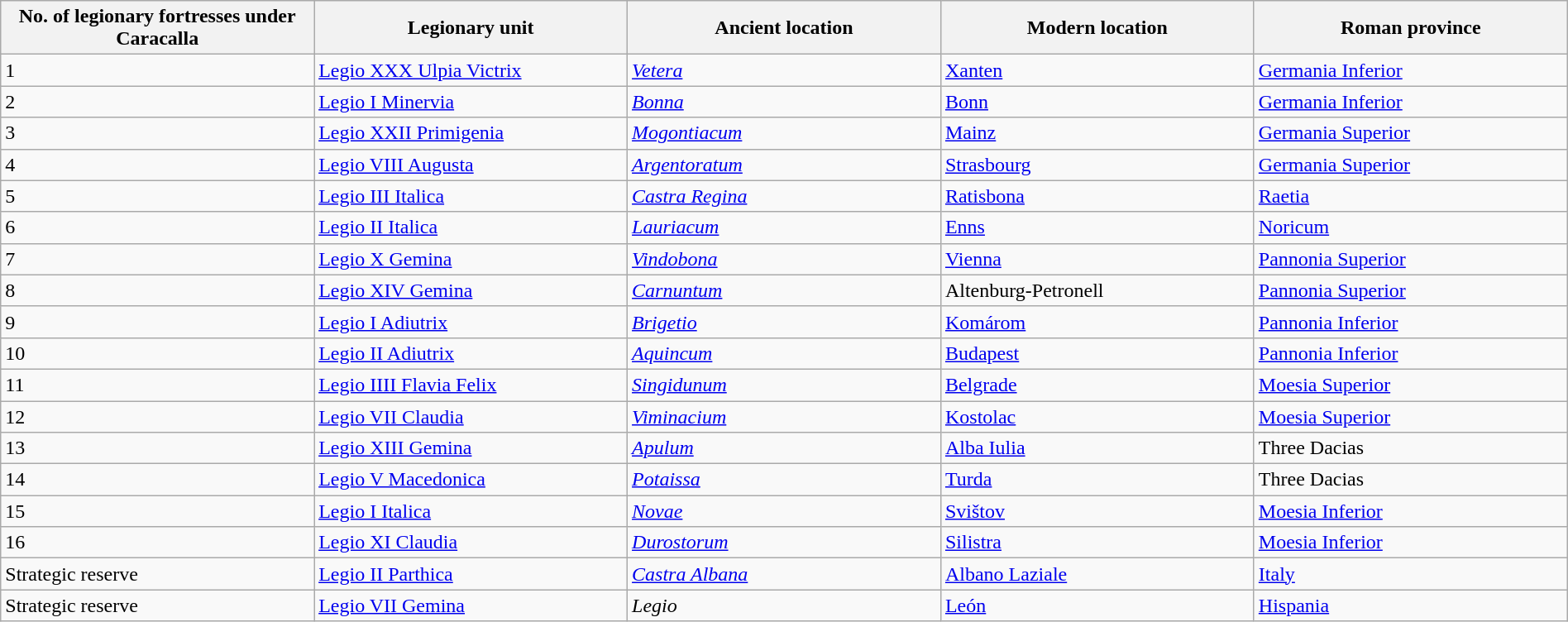<table class="wikitable" width="100%">
<tr>
<th width="20%">No. of legionary fortresses under Caracalla</th>
<th width="20%">Legionary unit</th>
<th width="20%">Ancient location</th>
<th width="20%">Modern location</th>
<th width="20%">Roman province</th>
</tr>
<tr>
<td><div>1</div></td>
<td><a href='#'>Legio XXX Ulpia Victrix</a></td>
<td><em><a href='#'>Vetera</a></em></td>
<td><a href='#'>Xanten</a></td>
<td><a href='#'>Germania Inferior</a></td>
</tr>
<tr>
<td><div>2</div></td>
<td><a href='#'>Legio I Minervia</a></td>
<td><em><a href='#'>Bonna</a></em></td>
<td><a href='#'>Bonn</a></td>
<td><a href='#'>Germania Inferior</a></td>
</tr>
<tr>
<td><div>3</div></td>
<td><a href='#'>Legio XXII Primigenia</a></td>
<td><em><a href='#'>Mogontiacum</a></em></td>
<td><a href='#'>Mainz</a></td>
<td><a href='#'>Germania Superior</a></td>
</tr>
<tr>
<td><div>4</div></td>
<td><a href='#'>Legio VIII Augusta</a></td>
<td><em><a href='#'>Argentoratum</a></em></td>
<td><a href='#'>Strasbourg</a></td>
<td><a href='#'>Germania Superior</a></td>
</tr>
<tr>
<td><div>5</div></td>
<td><a href='#'>Legio III Italica</a></td>
<td><em><a href='#'>Castra Regina</a></em></td>
<td><a href='#'>Ratisbona</a></td>
<td><a href='#'>Raetia</a></td>
</tr>
<tr>
<td><div>6</div></td>
<td><a href='#'>Legio II Italica</a></td>
<td><em><a href='#'>Lauriacum</a></em></td>
<td><a href='#'>Enns</a></td>
<td><a href='#'>Noricum</a></td>
</tr>
<tr>
<td><div>7</div></td>
<td><a href='#'>Legio X Gemina</a></td>
<td><em><a href='#'>Vindobona</a></em></td>
<td><a href='#'>Vienna</a></td>
<td><a href='#'>Pannonia Superior</a></td>
</tr>
<tr>
<td><div>8</div></td>
<td><a href='#'>Legio XIV Gemina</a></td>
<td><em><a href='#'>Carnuntum</a></em></td>
<td>Altenburg-Petronell</td>
<td><a href='#'>Pannonia Superior</a></td>
</tr>
<tr>
<td><div>9</div></td>
<td><a href='#'>Legio I Adiutrix</a></td>
<td><em><a href='#'>Brigetio</a></em></td>
<td><a href='#'>Komárom</a></td>
<td><a href='#'>Pannonia Inferior</a></td>
</tr>
<tr>
<td><div>10</div></td>
<td><a href='#'>Legio II Adiutrix</a></td>
<td><em><a href='#'>Aquincum</a></em></td>
<td><a href='#'>Budapest</a></td>
<td><a href='#'>Pannonia Inferior</a></td>
</tr>
<tr>
<td><div>11</div></td>
<td><a href='#'>Legio IIII Flavia Felix</a></td>
<td><em><a href='#'>Singidunum</a></em></td>
<td><a href='#'>Belgrade</a></td>
<td><a href='#'>Moesia Superior</a></td>
</tr>
<tr>
<td><div>12</div></td>
<td><a href='#'>Legio VII Claudia</a></td>
<td><em><a href='#'>Viminacium</a></em></td>
<td><a href='#'>Kostolac</a></td>
<td><a href='#'>Moesia Superior</a></td>
</tr>
<tr>
<td><div>13</div></td>
<td><a href='#'>Legio XIII Gemina</a></td>
<td><em><a href='#'>Apulum</a></em></td>
<td><a href='#'>Alba Iulia</a></td>
<td>Three Dacias</td>
</tr>
<tr>
<td><div>14</div></td>
<td><a href='#'>Legio V Macedonica</a></td>
<td><em><a href='#'>Potaissa</a></em></td>
<td><a href='#'>Turda</a></td>
<td>Three Dacias</td>
</tr>
<tr>
<td><div>15</div></td>
<td><a href='#'>Legio I Italica</a></td>
<td><em><a href='#'>Novae</a></em></td>
<td><a href='#'>Svištov</a></td>
<td><a href='#'>Moesia Inferior</a></td>
</tr>
<tr>
<td><div>16</div></td>
<td><a href='#'>Legio XI Claudia</a></td>
<td><em><a href='#'>Durostorum</a></em></td>
<td><a href='#'>Silistra</a></td>
<td><a href='#'>Moesia Inferior</a></td>
</tr>
<tr>
<td><div>Strategic reserve</div></td>
<td><a href='#'>Legio II Parthica</a></td>
<td><em><a href='#'>Castra Albana</a></em></td>
<td><a href='#'>Albano Laziale</a></td>
<td><a href='#'>Italy</a></td>
</tr>
<tr>
<td><div>Strategic reserve</div></td>
<td><a href='#'>Legio VII Gemina</a></td>
<td><em>Legio</em></td>
<td><a href='#'>León</a></td>
<td><a href='#'>Hispania</a></td>
</tr>
</table>
